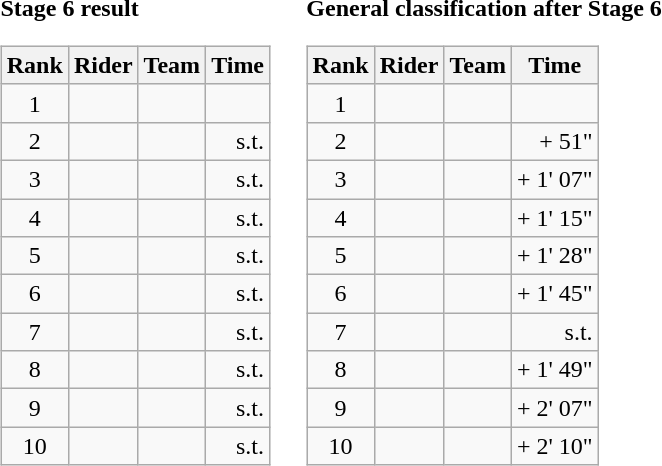<table>
<tr>
<td><strong>Stage 6 result</strong><br><table class="wikitable">
<tr>
<th scope="col">Rank</th>
<th scope="col">Rider</th>
<th scope="col">Team</th>
<th scope="col">Time</th>
</tr>
<tr>
<td style="text-align:center;">1</td>
<td></td>
<td></td>
<td style="text-align:right;"></td>
</tr>
<tr>
<td style="text-align:center;">2</td>
<td></td>
<td></td>
<td style="text-align:right;">s.t.</td>
</tr>
<tr>
<td style="text-align:center;">3</td>
<td></td>
<td></td>
<td style="text-align:right;">s.t.</td>
</tr>
<tr>
<td style="text-align:center;">4</td>
<td></td>
<td></td>
<td style="text-align:right;">s.t.</td>
</tr>
<tr>
<td style="text-align:center;">5</td>
<td></td>
<td></td>
<td style="text-align:right;">s.t.</td>
</tr>
<tr>
<td style="text-align:center;">6</td>
<td></td>
<td></td>
<td style="text-align:right;">s.t.</td>
</tr>
<tr>
<td style="text-align:center;">7</td>
<td></td>
<td></td>
<td style="text-align:right;">s.t.</td>
</tr>
<tr>
<td style="text-align:center;">8</td>
<td></td>
<td></td>
<td style="text-align:right;">s.t.</td>
</tr>
<tr>
<td style="text-align:center;">9</td>
<td></td>
<td></td>
<td style="text-align:right;">s.t.</td>
</tr>
<tr>
<td style="text-align:center;">10</td>
<td></td>
<td></td>
<td style="text-align:right;">s.t.</td>
</tr>
</table>
</td>
<td></td>
<td><strong>General classification after Stage 6</strong><br><table class="wikitable">
<tr>
<th scope="col">Rank</th>
<th scope="col">Rider</th>
<th scope="col">Team</th>
<th scope="col">Time</th>
</tr>
<tr>
<td style="text-align:center;">1</td>
<td></td>
<td></td>
<td style="text-align:right;"></td>
</tr>
<tr>
<td style="text-align:center;">2</td>
<td></td>
<td></td>
<td style="text-align:right;">+ 51"</td>
</tr>
<tr>
<td style="text-align:center;">3</td>
<td></td>
<td></td>
<td style="text-align:right;">+ 1' 07"</td>
</tr>
<tr>
<td style="text-align:center;">4</td>
<td></td>
<td></td>
<td style="text-align:right;">+ 1' 15"</td>
</tr>
<tr>
<td style="text-align:center;">5</td>
<td></td>
<td></td>
<td style="text-align:right;">+ 1' 28"</td>
</tr>
<tr>
<td style="text-align:center;">6</td>
<td></td>
<td></td>
<td style="text-align:right;">+ 1' 45"</td>
</tr>
<tr>
<td style="text-align:center;">7</td>
<td></td>
<td></td>
<td style="text-align:right;">s.t.</td>
</tr>
<tr>
<td style="text-align:center;">8</td>
<td></td>
<td></td>
<td style="text-align:right;">+ 1' 49"</td>
</tr>
<tr>
<td style="text-align:center;">9</td>
<td></td>
<td></td>
<td style="text-align:right;">+ 2' 07"</td>
</tr>
<tr>
<td style="text-align:center;">10</td>
<td></td>
<td></td>
<td style="text-align:right;">+ 2' 10"</td>
</tr>
</table>
</td>
</tr>
</table>
